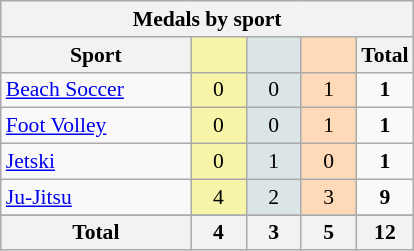<table class="wikitable" style="font-size:90%; text-align:center;">
<tr>
<th colspan=5>Medals by sport</th>
</tr>
<tr>
<th width=120>Sport</th>
<th scope="col" width=30 style="background:#F7F6A8;"></th>
<th scope="col" width=30 style="background:#DCE5E5;"></th>
<th scope="col" width=30 style="background:#FFDAB9;"></th>
<th width=30>Total</th>
</tr>
<tr>
<td align=left> <a href='#'>Beach Soccer</a></td>
<td style="background:#F7F6A8;">0</td>
<td style="background:#DCE5E5;">0</td>
<td style="background:#FFDAB9;">1</td>
<td><strong>1</strong></td>
</tr>
<tr>
<td align=left> <a href='#'>Foot Volley</a></td>
<td style="background:#F7F6A8;">0</td>
<td style="background:#DCE5E5;">0</td>
<td style="background:#FFDAB9;">1</td>
<td><strong>1</strong></td>
</tr>
<tr>
<td align=left> <a href='#'>Jetski</a></td>
<td style="background:#F7F6A8;">0</td>
<td style="background:#DCE5E5;">1</td>
<td style="background:#FFDAB9;">0</td>
<td><strong>1</strong></td>
</tr>
<tr>
<td align=left> <a href='#'>Ju-Jitsu</a></td>
<td style="background:#F7F6A8;">4</td>
<td style="background:#DCE5E5;">2</td>
<td style="background:#FFDAB9;">3</td>
<td><strong>9</strong></td>
</tr>
<tr>
</tr>
<tr class="sortbottom">
<th>Total</th>
<th>4</th>
<th>3</th>
<th>5</th>
<th>12</th>
</tr>
</table>
